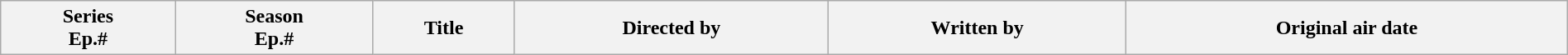<table class="wikitable plainrowheaders" style="width:100%; margin:auto;">
<tr>
<th>Series<br>Ep.#</th>
<th>Season<br>Ep.#</th>
<th>Title</th>
<th>Directed by</th>
<th>Written by</th>
<th>Original air date<br>
















</th>
</tr>
</table>
